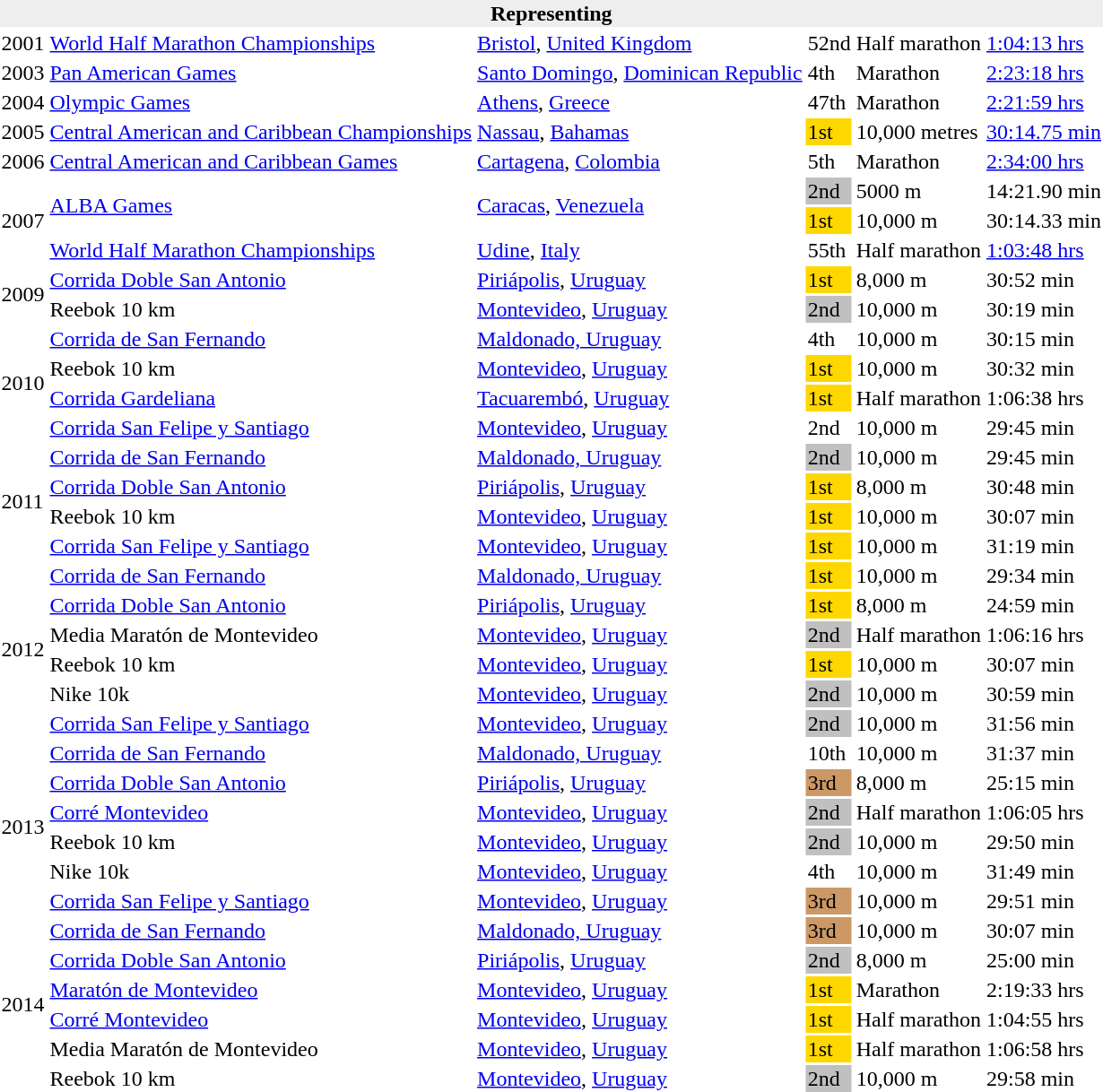<table>
<tr>
<th bgcolor="#eeeeee" colspan="6">Representing </th>
</tr>
<tr>
<td>2001</td>
<td><a href='#'>World Half Marathon Championships</a></td>
<td><a href='#'>Bristol</a>, <a href='#'>United Kingdom</a></td>
<td>52nd</td>
<td>Half marathon</td>
<td><a href='#'>1:04:13 hrs</a></td>
</tr>
<tr>
<td>2003</td>
<td><a href='#'>Pan American Games</a></td>
<td><a href='#'>Santo Domingo</a>, <a href='#'>Dominican Republic</a></td>
<td>4th</td>
<td>Marathon</td>
<td><a href='#'>2:23:18 hrs</a></td>
</tr>
<tr>
<td>2004</td>
<td><a href='#'>Olympic Games</a></td>
<td><a href='#'>Athens</a>, <a href='#'>Greece</a></td>
<td>47th</td>
<td>Marathon</td>
<td><a href='#'>2:21:59 hrs</a></td>
</tr>
<tr>
<td>2005</td>
<td><a href='#'>Central American and Caribbean Championships</a></td>
<td><a href='#'>Nassau</a>, <a href='#'>Bahamas</a></td>
<td bgcolor=gold>1st</td>
<td>10,000 metres</td>
<td><a href='#'>30:14.75 min</a></td>
</tr>
<tr>
<td>2006</td>
<td><a href='#'>Central American and Caribbean Games</a></td>
<td><a href='#'>Cartagena</a>, <a href='#'>Colombia</a></td>
<td>5th</td>
<td>Marathon</td>
<td><a href='#'>2:34:00 hrs</a></td>
</tr>
<tr>
<td rowspan=3>2007</td>
<td rowspan=2><a href='#'>ALBA Games</a></td>
<td rowspan=2><a href='#'>Caracas</a>, <a href='#'>Venezuela</a></td>
<td bgcolor=silver>2nd</td>
<td>5000 m</td>
<td>14:21.90 min</td>
</tr>
<tr>
<td bgcolor=gold>1st</td>
<td>10,000 m</td>
<td>30:14.33 min</td>
</tr>
<tr>
<td><a href='#'>World Half Marathon Championships</a></td>
<td><a href='#'>Udine</a>, <a href='#'>Italy</a></td>
<td>55th</td>
<td>Half marathon</td>
<td><a href='#'>1:03:48 hrs</a></td>
</tr>
<tr>
<td rowspan=2>2009</td>
<td><a href='#'>Corrida Doble San Antonio</a></td>
<td><a href='#'>Piriápolis</a>, <a href='#'>Uruguay</a></td>
<td bgcolor=gold>1st</td>
<td>8,000 m</td>
<td>30:52 min</td>
</tr>
<tr>
<td>Reebok 10 km</td>
<td><a href='#'>Montevideo</a>, <a href='#'>Uruguay</a></td>
<td bgcolor=silver>2nd</td>
<td>10,000 m</td>
<td>30:19 min</td>
</tr>
<tr>
<td rowspan=4>2010</td>
<td><a href='#'>Corrida de San Fernando</a></td>
<td><a href='#'>Maldonado, Uruguay</a></td>
<td>4th</td>
<td>10,000 m</td>
<td>30:15 min</td>
</tr>
<tr>
<td>Reebok 10 km</td>
<td><a href='#'>Montevideo</a>, <a href='#'>Uruguay</a></td>
<td bgcolor=gold>1st</td>
<td>10,000 m</td>
<td>30:32 min</td>
</tr>
<tr>
<td><a href='#'>Corrida Gardeliana</a></td>
<td><a href='#'>Tacuarembó</a>, <a href='#'>Uruguay</a></td>
<td bgcolor=gold>1st</td>
<td>Half marathon</td>
<td>1:06:38 hrs</td>
</tr>
<tr>
<td><a href='#'>Corrida San Felipe y Santiago</a></td>
<td><a href='#'>Montevideo</a>, <a href='#'>Uruguay</a></td>
<td>2nd</td>
<td>10,000 m</td>
<td>29:45 min</td>
</tr>
<tr>
<td rowspan=4>2011</td>
<td><a href='#'>Corrida de San Fernando</a></td>
<td><a href='#'>Maldonado, Uruguay</a></td>
<td bgcolor=silver>2nd</td>
<td>10,000 m</td>
<td>29:45 min</td>
</tr>
<tr>
<td><a href='#'>Corrida Doble San Antonio</a></td>
<td><a href='#'>Piriápolis</a>, <a href='#'>Uruguay</a></td>
<td bgcolor=gold>1st</td>
<td>8,000 m</td>
<td>30:48 min</td>
</tr>
<tr>
<td>Reebok 10 km</td>
<td><a href='#'>Montevideo</a>, <a href='#'>Uruguay</a></td>
<td bgcolor=gold>1st</td>
<td>10,000 m</td>
<td>30:07 min</td>
</tr>
<tr>
<td><a href='#'>Corrida San Felipe y Santiago</a></td>
<td><a href='#'>Montevideo</a>, <a href='#'>Uruguay</a></td>
<td bgcolor=gold>1st</td>
<td>10,000 m</td>
<td>31:19 min</td>
</tr>
<tr>
<td rowspan=6>2012</td>
<td><a href='#'>Corrida de San Fernando</a></td>
<td><a href='#'>Maldonado, Uruguay</a></td>
<td bgcolor=gold>1st</td>
<td>10,000 m</td>
<td>29:34 min</td>
</tr>
<tr>
<td><a href='#'>Corrida Doble San Antonio</a></td>
<td><a href='#'>Piriápolis</a>, <a href='#'>Uruguay</a></td>
<td bgcolor=gold>1st</td>
<td>8,000 m</td>
<td>24:59 min</td>
</tr>
<tr>
<td>Media Maratón de Montevideo</td>
<td><a href='#'>Montevideo</a>, <a href='#'>Uruguay</a></td>
<td bgcolor=silver>2nd</td>
<td>Half marathon</td>
<td>1:06:16 hrs</td>
</tr>
<tr>
<td>Reebok 10 km</td>
<td><a href='#'>Montevideo</a>, <a href='#'>Uruguay</a></td>
<td bgcolor=gold>1st</td>
<td>10,000 m</td>
<td>30:07 min</td>
</tr>
<tr>
<td>Nike 10k</td>
<td><a href='#'>Montevideo</a>, <a href='#'>Uruguay</a></td>
<td bgcolor=silver>2nd</td>
<td>10,000 m</td>
<td>30:59 min</td>
</tr>
<tr>
<td><a href='#'>Corrida San Felipe y Santiago</a></td>
<td><a href='#'>Montevideo</a>, <a href='#'>Uruguay</a></td>
<td bgcolor=silver>2nd</td>
<td>10,000 m</td>
<td>31:56 min</td>
</tr>
<tr>
<td rowspan=6>2013</td>
<td><a href='#'>Corrida de San Fernando</a></td>
<td><a href='#'>Maldonado, Uruguay</a></td>
<td>10th</td>
<td>10,000 m</td>
<td>31:37 min</td>
</tr>
<tr>
<td><a href='#'>Corrida Doble San Antonio</a></td>
<td><a href='#'>Piriápolis</a>, <a href='#'>Uruguay</a></td>
<td bgcolor="cc9966">3rd</td>
<td>8,000 m</td>
<td>25:15 min</td>
</tr>
<tr>
<td><a href='#'>Corré Montevideo</a></td>
<td><a href='#'>Montevideo</a>, <a href='#'>Uruguay</a></td>
<td bgcolor=silver>2nd</td>
<td>Half marathon</td>
<td>1:06:05 hrs</td>
</tr>
<tr>
<td>Reebok 10 km</td>
<td><a href='#'>Montevideo</a>, <a href='#'>Uruguay</a></td>
<td bgcolor=silver>2nd</td>
<td>10,000 m</td>
<td>29:50 min</td>
</tr>
<tr>
<td>Nike 10k</td>
<td><a href='#'>Montevideo</a>, <a href='#'>Uruguay</a></td>
<td>4th</td>
<td>10,000 m</td>
<td>31:49 min</td>
</tr>
<tr>
<td><a href='#'>Corrida San Felipe y Santiago</a></td>
<td><a href='#'>Montevideo</a>, <a href='#'>Uruguay</a></td>
<td bgcolor="cc9966">3rd</td>
<td>10,000 m</td>
<td>29:51 min</td>
</tr>
<tr>
<td rowspan=6>2014</td>
<td><a href='#'>Corrida de San Fernando</a></td>
<td><a href='#'>Maldonado, Uruguay</a></td>
<td bgcolor="cc9966">3rd</td>
<td>10,000 m</td>
<td>30:07 min</td>
</tr>
<tr>
<td><a href='#'>Corrida Doble San Antonio</a></td>
<td><a href='#'>Piriápolis</a>, <a href='#'>Uruguay</a></td>
<td bgcolor=silver>2nd</td>
<td>8,000 m</td>
<td>25:00 min</td>
</tr>
<tr>
<td><a href='#'>Maratón de Montevideo</a></td>
<td><a href='#'>Montevideo</a>, <a href='#'>Uruguay</a></td>
<td bgcolor=gold>1st</td>
<td>Marathon</td>
<td>2:19:33 hrs</td>
</tr>
<tr>
<td><a href='#'>Corré Montevideo</a></td>
<td><a href='#'>Montevideo</a>, <a href='#'>Uruguay</a></td>
<td bgcolor=gold>1st</td>
<td>Half marathon</td>
<td>1:04:55 hrs</td>
</tr>
<tr>
<td>Media Maratón de Montevideo</td>
<td><a href='#'>Montevideo</a>, <a href='#'>Uruguay</a></td>
<td bgcolor=gold>1st</td>
<td>Half marathon</td>
<td>1:06:58 hrs</td>
</tr>
<tr>
<td>Reebok 10 km</td>
<td><a href='#'>Montevideo</a>, <a href='#'>Uruguay</a></td>
<td bgcolor=silver>2nd</td>
<td>10,000 m</td>
<td>29:58 min</td>
</tr>
</table>
